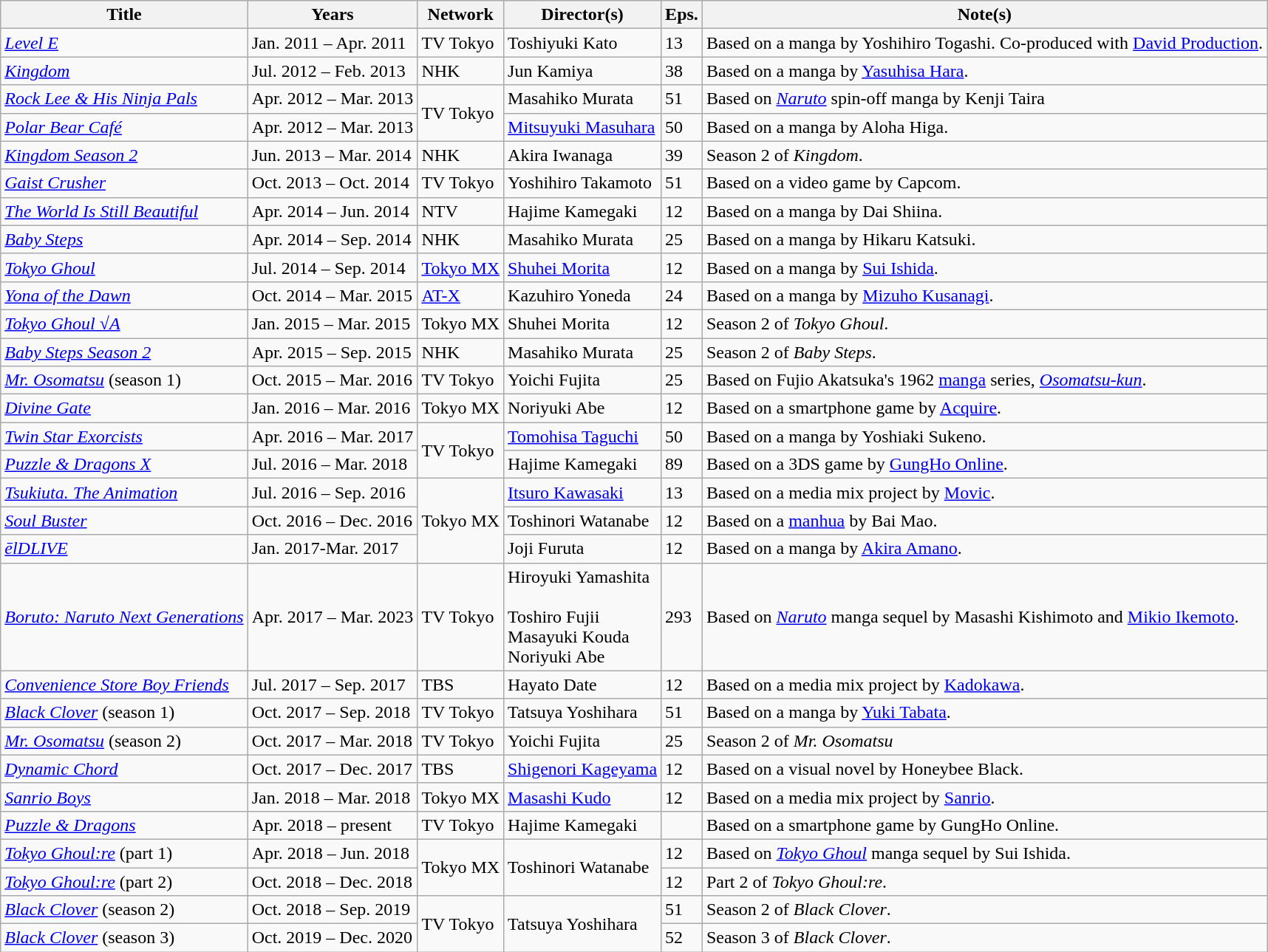<table class="wikitable sortable">
<tr>
<th>Title</th>
<th>Years</th>
<th>Network</th>
<th>Director(s)</th>
<th>Eps.</th>
<th>Note(s)</th>
</tr>
<tr>
<td><em><a href='#'>Level E</a></em></td>
<td>Jan. 2011 – Apr. 2011</td>
<td>TV Tokyo</td>
<td>Toshiyuki Kato</td>
<td>13</td>
<td>Based on a manga by Yoshihiro Togashi. Co-produced with <a href='#'>David Production</a>.</td>
</tr>
<tr>
<td><em><a href='#'>Kingdom</a></em></td>
<td>Jul. 2012 – Feb. 2013</td>
<td>NHK</td>
<td>Jun Kamiya</td>
<td>38</td>
<td>Based on a manga by <a href='#'>Yasuhisa Hara</a>.</td>
</tr>
<tr>
<td><em><a href='#'>Rock Lee & His Ninja Pals</a></em></td>
<td>Apr. 2012 – Mar. 2013</td>
<td rowspan="2">TV Tokyo</td>
<td>Masahiko Murata</td>
<td>51</td>
<td>Based on <em><a href='#'>Naruto</a></em> spin-off manga by Kenji Taira</td>
</tr>
<tr>
<td><em><a href='#'>Polar Bear Café</a></em></td>
<td>Apr. 2012 – Mar. 2013</td>
<td><a href='#'>Mitsuyuki Masuhara</a></td>
<td>50</td>
<td>Based on a manga by Aloha Higa.</td>
</tr>
<tr>
<td><em><a href='#'>Kingdom Season 2</a></em></td>
<td>Jun. 2013 – Mar. 2014</td>
<td>NHK</td>
<td>Akira Iwanaga</td>
<td>39</td>
<td>Season 2 of <em>Kingdom</em>.</td>
</tr>
<tr>
<td><em><a href='#'>Gaist Crusher</a></em></td>
<td>Oct. 2013 – Oct. 2014</td>
<td>TV Tokyo</td>
<td>Yoshihiro Takamoto</td>
<td>51</td>
<td>Based on a video game by Capcom.</td>
</tr>
<tr>
<td><em><a href='#'>The World Is Still Beautiful</a></em></td>
<td>Apr. 2014 – Jun. 2014</td>
<td>NTV</td>
<td>Hajime Kamegaki</td>
<td>12</td>
<td>Based on a manga by Dai Shiina.</td>
</tr>
<tr>
<td><em><a href='#'>Baby Steps</a></em></td>
<td>Apr. 2014 – Sep. 2014</td>
<td>NHK</td>
<td>Masahiko Murata</td>
<td>25</td>
<td>Based on a manga by Hikaru Katsuki.</td>
</tr>
<tr>
<td><em><a href='#'>Tokyo Ghoul</a></em></td>
<td>Jul. 2014 – Sep. 2014</td>
<td><a href='#'>Tokyo MX</a></td>
<td><a href='#'>Shuhei Morita</a></td>
<td>12</td>
<td>Based on a manga by <a href='#'>Sui Ishida</a>.</td>
</tr>
<tr>
<td><em><a href='#'>Yona of the Dawn</a></em></td>
<td>Oct. 2014 – Mar. 2015</td>
<td><a href='#'>AT-X</a></td>
<td>Kazuhiro Yoneda</td>
<td>24</td>
<td>Based on a manga by <a href='#'>Mizuho Kusanagi</a>.</td>
</tr>
<tr>
<td><em><a href='#'>Tokyo Ghoul √A</a></em></td>
<td>Jan. 2015 – Mar. 2015</td>
<td>Tokyo MX</td>
<td>Shuhei Morita</td>
<td>12</td>
<td>Season 2 of <em>Tokyo Ghoul</em>.</td>
</tr>
<tr>
<td><em><a href='#'>Baby Steps Season 2</a></em></td>
<td>Apr. 2015 – Sep. 2015</td>
<td>NHK</td>
<td>Masahiko Murata</td>
<td>25</td>
<td>Season 2 of <em>Baby Steps</em>.</td>
</tr>
<tr>
<td><em><a href='#'>Mr. Osomatsu</a></em> (season 1)</td>
<td>Oct. 2015 – Mar. 2016</td>
<td>TV Tokyo</td>
<td>Yoichi Fujita</td>
<td>25</td>
<td>Based on Fujio Akatsuka's 1962 <a href='#'>manga</a> series, <em><a href='#'>Osomatsu-kun</a></em>.</td>
</tr>
<tr>
<td><em><a href='#'>Divine Gate</a></em></td>
<td>Jan. 2016 – Mar. 2016</td>
<td>Tokyo MX</td>
<td>Noriyuki Abe</td>
<td>12</td>
<td>Based on a smartphone game by <a href='#'>Acquire</a>.</td>
</tr>
<tr>
<td><em><a href='#'>Twin Star Exorcists</a></em></td>
<td>Apr. 2016 – Mar. 2017</td>
<td rowspan="2">TV Tokyo</td>
<td><a href='#'>Tomohisa Taguchi</a></td>
<td>50</td>
<td>Based on a manga by Yoshiaki Sukeno.</td>
</tr>
<tr>
<td><em><a href='#'>Puzzle & Dragons X</a></em></td>
<td>Jul. 2016 – Mar. 2018</td>
<td>Hajime Kamegaki</td>
<td>89</td>
<td>Based on a 3DS game by <a href='#'>GungHo Online</a>.</td>
</tr>
<tr>
<td><em><a href='#'>Tsukiuta. The Animation</a></em></td>
<td>Jul. 2016 – Sep. 2016</td>
<td rowspan="3">Tokyo MX</td>
<td><a href='#'>Itsuro Kawasaki</a></td>
<td>13</td>
<td>Based on a media mix project by <a href='#'>Movic</a>.</td>
</tr>
<tr>
<td><em><a href='#'>Soul Buster</a></em></td>
<td>Oct. 2016 – Dec. 2016</td>
<td>Toshinori Watanabe</td>
<td>12</td>
<td>Based on a <a href='#'>manhua</a> by Bai Mao.</td>
</tr>
<tr>
<td><em><a href='#'>ēlDLIVE</a></em></td>
<td>Jan. 2017-Mar. 2017</td>
<td>Joji Furuta</td>
<td>12</td>
<td>Based on a manga by <a href='#'>Akira Amano</a>.</td>
</tr>
<tr>
<td><em><a href='#'>Boruto: Naruto Next Generations</a></em></td>
<td>Apr. 2017 – Mar. 2023</td>
<td>TV Tokyo</td>
<td>Hiroyuki Yamashita <br><br>Toshiro Fujii <br>
Masayuki Kouda <br>
Noriyuki Abe </td>
<td>293</td>
<td>Based on <em><a href='#'>Naruto</a></em> manga sequel by Masashi Kishimoto and <a href='#'>Mikio Ikemoto</a>.</td>
</tr>
<tr>
<td><em><a href='#'>Convenience Store Boy Friends</a></em></td>
<td>Jul. 2017 – Sep. 2017</td>
<td>TBS</td>
<td>Hayato Date</td>
<td>12</td>
<td>Based on a media mix project by <a href='#'>Kadokawa</a>.</td>
</tr>
<tr>
<td><em><a href='#'>Black Clover</a></em> (season 1)</td>
<td>Oct. 2017 – Sep. 2018</td>
<td>TV Tokyo</td>
<td>Tatsuya Yoshihara</td>
<td>51</td>
<td>Based on a manga by <a href='#'>Yuki Tabata</a>.</td>
</tr>
<tr>
<td><em><a href='#'>Mr. Osomatsu</a></em> (season 2)</td>
<td>Oct. 2017 – Mar. 2018</td>
<td>TV Tokyo</td>
<td>Yoichi Fujita</td>
<td>25</td>
<td>Season 2 of <em>Mr. Osomatsu</em></td>
</tr>
<tr>
<td><em><a href='#'>Dynamic Chord</a></em></td>
<td>Oct. 2017 – Dec. 2017</td>
<td>TBS</td>
<td><a href='#'>Shigenori Kageyama</a></td>
<td>12</td>
<td>Based on a visual novel by Honeybee Black.</td>
</tr>
<tr>
<td><em><a href='#'>Sanrio Boys</a></em></td>
<td>Jan. 2018 – Mar. 2018</td>
<td>Tokyo MX</td>
<td><a href='#'>Masashi Kudo</a></td>
<td>12</td>
<td>Based on a media mix project by <a href='#'>Sanrio</a>.</td>
</tr>
<tr>
<td><em><a href='#'>Puzzle & Dragons</a></em></td>
<td>Apr. 2018 – present</td>
<td>TV Tokyo</td>
<td>Hajime Kamegaki</td>
<td></td>
<td>Based on a smartphone game by GungHo Online.</td>
</tr>
<tr>
<td><em><a href='#'>Tokyo Ghoul:re</a></em> (part 1)</td>
<td>Apr. 2018 – Jun. 2018</td>
<td rowspan="2">Tokyo MX</td>
<td rowspan="2">Toshinori Watanabe</td>
<td>12</td>
<td>Based on <em><a href='#'>Tokyo Ghoul</a></em> manga sequel by Sui Ishida.</td>
</tr>
<tr>
<td><a href='#'><em>Tokyo Ghoul:re</em></a> (part 2)</td>
<td>Oct. 2018 – Dec. 2018</td>
<td>12</td>
<td>Part 2 of <em>Tokyo Ghoul:re</em>.</td>
</tr>
<tr>
<td><em><a href='#'>Black Clover</a></em> (season 2)</td>
<td>Oct. 2018 – Sep. 2019</td>
<td rowspan="2">TV Tokyo</td>
<td rowspan="2">Tatsuya Yoshihara</td>
<td>51</td>
<td>Season 2 of <em>Black Clover</em>.</td>
</tr>
<tr>
<td><em><a href='#'>Black Clover</a></em> (season 3)</td>
<td>Oct. 2019 – Dec. 2020</td>
<td>52</td>
<td>Season 3 of <em>Black Clover</em>.</td>
</tr>
</table>
